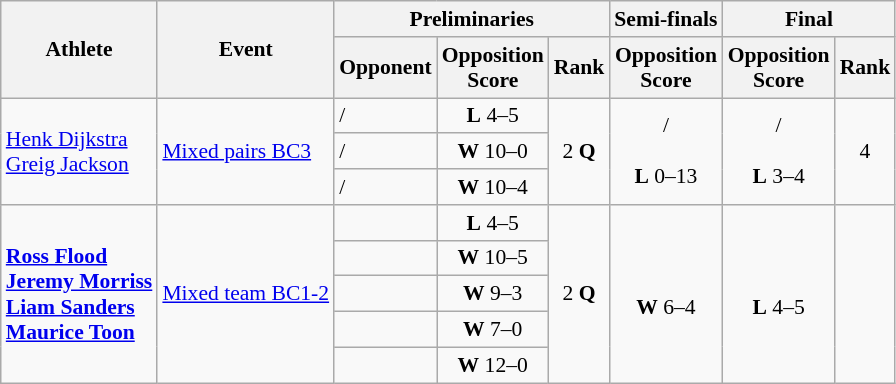<table class=wikitable style="font-size:90%">
<tr>
<th rowspan="2">Athlete</th>
<th rowspan="2">Event</th>
<th colspan="3">Preliminaries</th>
<th>Semi-finals</th>
<th colspan="2">Final</th>
</tr>
<tr>
<th>Opponent</th>
<th>Opposition<br>Score</th>
<th>Rank</th>
<th>Opposition<br>Score</th>
<th>Opposition<br>Score</th>
<th>Rank</th>
</tr>
<tr>
<td rowspan="3"><a href='#'>Henk Dijkstra</a><br> <a href='#'>Greig Jackson</a></td>
<td rowspan="3"><a href='#'>Mixed pairs BC3</a></td>
<td align="left"> /<br> </td>
<td align="center"><strong>L</strong> 4–5</td>
<td align="center" rowspan="3">2 <strong>Q</strong></td>
<td align="center" rowspan="3"> /<br> <br> <strong>L</strong> 0–13</td>
<td align="center" rowspan="3"> /<br> <br><strong>L</strong> 3–4</td>
<td align="center" rowspan="3">4</td>
</tr>
<tr>
<td align="left"> /<br> </td>
<td align="center"><strong>W</strong> 10–0</td>
</tr>
<tr>
<td align="left"> /<br> </td>
<td align="center"><strong>W</strong> 10–4</td>
</tr>
<tr>
<td rowspan="5"><strong><a href='#'>Ross Flood</a></strong><br> <strong><a href='#'>Jeremy Morriss</a></strong><br> <strong><a href='#'>Liam Sanders</a></strong><br> <strong><a href='#'>Maurice Toon</a></strong></td>
<td rowspan="5"><a href='#'>Mixed team BC1-2</a></td>
<td align="left"></td>
<td align="center"><strong>L</strong> 4–5</td>
<td align="center" rowspan="5">2 <strong>Q</strong></td>
<td align="center" rowspan="5"><br><strong>W</strong> 6–4</td>
<td align="center" rowspan="5"><br><strong>L</strong> 4–5</td>
<td align="center" rowspan="5"></td>
</tr>
<tr>
<td align="left"></td>
<td align="center"><strong>W</strong> 10–5</td>
</tr>
<tr>
<td align="left"></td>
<td align="center"><strong>W</strong> 9–3</td>
</tr>
<tr>
<td align="left"></td>
<td align="center"><strong>W</strong> 7–0</td>
</tr>
<tr>
<td align="left"></td>
<td align="center"><strong>W</strong> 12–0</td>
</tr>
</table>
